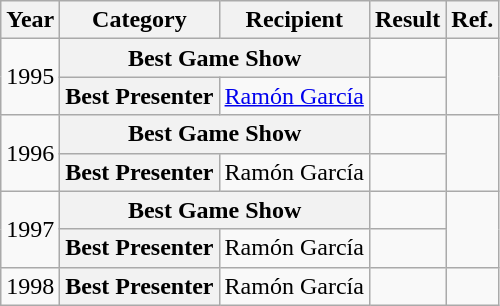<table class="wikitable plainrowheaders">
<tr>
<th scope="col">Year</th>
<th scope="col">Category</th>
<th scope="col">Recipient</th>
<th scope="col">Result</th>
<th scope="col">Ref.</th>
</tr>
<tr>
<td rowspan="2">1995</td>
<th scope="row" colspan="2">Best Game Show</th>
<td></td>
<td rowspan="2"></td>
</tr>
<tr>
<th scope="row">Best Presenter</th>
<td><a href='#'>Ramón García</a></td>
<td></td>
</tr>
<tr>
<td rowspan="2">1996</td>
<th scope="row" colspan="2">Best Game Show</th>
<td></td>
<td rowspan="2"></td>
</tr>
<tr>
<th scope="row">Best Presenter</th>
<td>Ramón García</td>
<td></td>
</tr>
<tr>
<td rowspan="2">1997</td>
<th scope="row" colspan="2">Best Game Show</th>
<td></td>
<td rowspan="2"></td>
</tr>
<tr>
<th scope="row">Best Presenter</th>
<td>Ramón García</td>
<td></td>
</tr>
<tr>
<td>1998</td>
<th scope="row">Best Presenter</th>
<td>Ramón García</td>
<td></td>
<td></td>
</tr>
</table>
